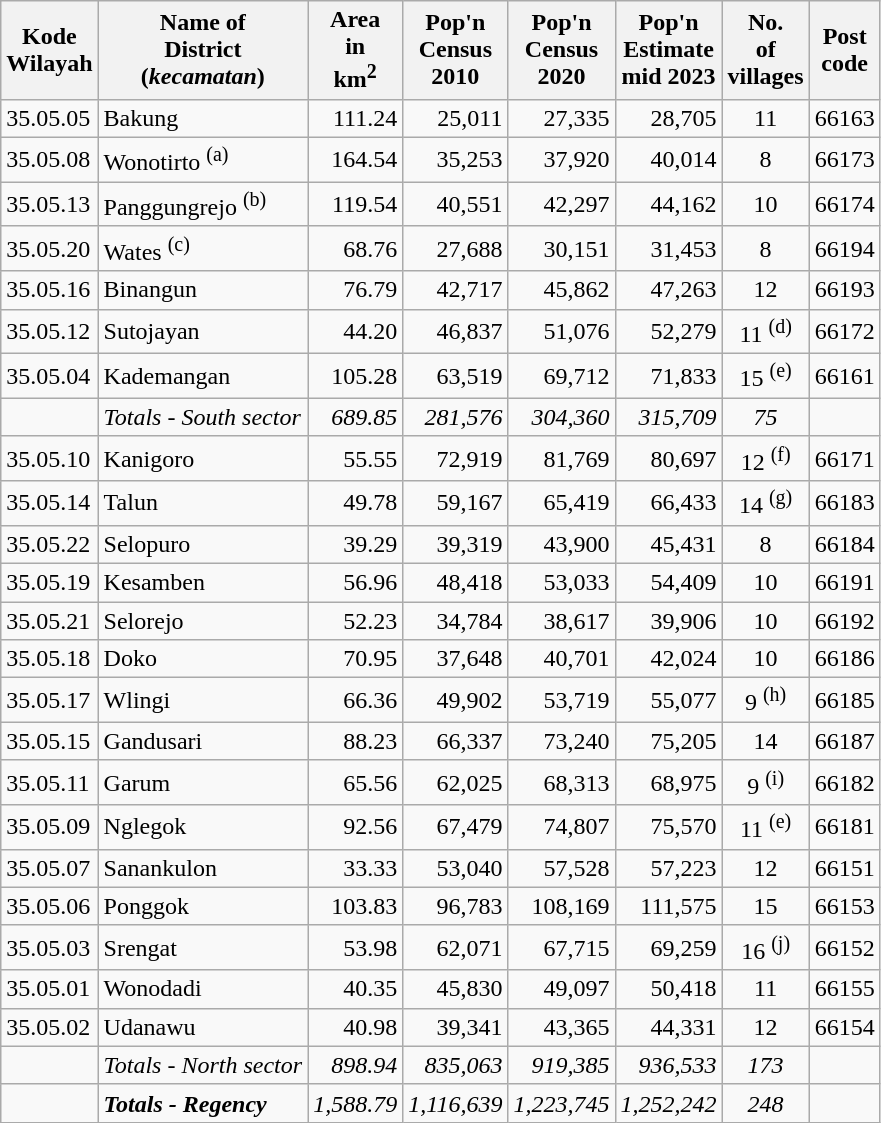<table class="sortable wikitable">
<tr>
<th>Kode <br>Wilayah</th>
<th>Name of<br>District<br>(<em>kecamatan</em>)</th>
<th>Area <br> in <br>km<sup>2</sup></th>
<th>Pop'n<br>Census<br>2010</th>
<th>Pop'n<br>Census<br>2020</th>
<th>Pop'n<br>Estimate<br>mid 2023</th>
<th>No. <br>of<br>villages</th>
<th>Post<br>code</th>
</tr>
<tr>
<td>35.05.05</td>
<td>Bakung</td>
<td align="right">111.24</td>
<td align="right">25,011</td>
<td align="right">27,335</td>
<td align="right">28,705</td>
<td align="center">11</td>
<td>66163</td>
</tr>
<tr>
<td>35.05.08</td>
<td>Wonotirto <sup>(a)</sup></td>
<td align="right">164.54</td>
<td align="right">35,253</td>
<td align="right">37,920</td>
<td align="right">40,014</td>
<td align="center">8</td>
<td>66173</td>
</tr>
<tr>
<td>35.05.13</td>
<td>Panggungrejo <sup>(b)</sup></td>
<td align="right">119.54</td>
<td align="right">40,551</td>
<td align="right">42,297</td>
<td align="right">44,162</td>
<td align="center">10</td>
<td>66174</td>
</tr>
<tr>
<td>35.05.20</td>
<td>Wates <sup>(c)</sup></td>
<td align="right">68.76</td>
<td align="right">27,688</td>
<td align="right">30,151</td>
<td align="right">31,453</td>
<td align="center">8</td>
<td>66194</td>
</tr>
<tr>
<td>35.05.16</td>
<td>Binangun</td>
<td align="right">76.79</td>
<td align="right">42,717</td>
<td align="right">45,862</td>
<td align="right">47,263</td>
<td align="center">12</td>
<td>66193</td>
</tr>
<tr>
<td>35.05.12</td>
<td>Sutojayan</td>
<td align="right">44.20</td>
<td align="right">46,837</td>
<td align="right">51,076</td>
<td align="right">52,279</td>
<td align="center">11 <sup>(d)</sup></td>
<td>66172</td>
</tr>
<tr>
<td>35.05.04</td>
<td>Kademangan</td>
<td align="right">105.28</td>
<td align="right">63,519</td>
<td align="right">69,712</td>
<td align="right">71,833</td>
<td align="center">15 <sup>(e)</sup></td>
<td>66161</td>
</tr>
<tr>
<td></td>
<td><em>Totals - South sector</em></td>
<td align="right"><em>689.85</em></td>
<td align="right"><em>281,576</em></td>
<td align="right"><em>304,360</em></td>
<td align="right"><em>315,709</em></td>
<td align="center"><em>75</em></td>
<td></td>
</tr>
<tr>
<td>35.05.10</td>
<td>Kanigoro</td>
<td align="right">55.55</td>
<td align="right">72,919</td>
<td align="right">81,769</td>
<td align="right">80,697</td>
<td align="center">12 <sup>(f)</sup></td>
<td>66171</td>
</tr>
<tr>
<td>35.05.14</td>
<td>Talun</td>
<td align="right">49.78</td>
<td align="right">59,167</td>
<td align="right">65,419</td>
<td align="right">66,433</td>
<td align="center">14 <sup>(g)</sup></td>
<td>66183</td>
</tr>
<tr>
<td>35.05.22</td>
<td>Selopuro</td>
<td align="right">39.29</td>
<td align="right">39,319</td>
<td align="right">43,900</td>
<td align="right">45,431</td>
<td align="center">8</td>
<td>66184</td>
</tr>
<tr>
<td>35.05.19</td>
<td>Kesamben</td>
<td align="right">56.96</td>
<td align="right">48,418</td>
<td align="right">53,033</td>
<td align="right">54,409</td>
<td align="center">10</td>
<td>66191</td>
</tr>
<tr>
<td>35.05.21</td>
<td>Selorejo</td>
<td align="right">52.23</td>
<td align="right">34,784</td>
<td align="right">38,617</td>
<td align="right">39,906</td>
<td align="center">10</td>
<td>66192</td>
</tr>
<tr>
<td>35.05.18</td>
<td>Doko</td>
<td align="right">70.95</td>
<td align="right">37,648</td>
<td align="right">40,701</td>
<td align="right">42,024</td>
<td align="center">10</td>
<td>66186</td>
</tr>
<tr>
<td>35.05.17</td>
<td>Wlingi</td>
<td align="right">66.36</td>
<td align="right">49,902</td>
<td align="right">53,719</td>
<td align="right">55,077</td>
<td align="center">9 <sup>(h)</sup></td>
<td>66185</td>
</tr>
<tr>
<td>35.05.15</td>
<td>Gandusari</td>
<td align="right">88.23</td>
<td align="right">66,337</td>
<td align="right">73,240</td>
<td align="right">75,205</td>
<td align="center">14</td>
<td>66187</td>
</tr>
<tr>
<td>35.05.11</td>
<td>Garum</td>
<td align="right">65.56</td>
<td align="right">62,025</td>
<td align="right">68,313</td>
<td align="right">68,975</td>
<td align="center">9 <sup>(i)</sup></td>
<td>66182</td>
</tr>
<tr>
<td>35.05.09</td>
<td>Nglegok</td>
<td align="right">92.56</td>
<td align="right">67,479</td>
<td align="right">74,807</td>
<td align="right">75,570</td>
<td align="center">11 <sup>(e)</sup></td>
<td>66181</td>
</tr>
<tr>
<td>35.05.07</td>
<td>Sanankulon</td>
<td align="right">33.33</td>
<td align="right">53,040</td>
<td align="right">57,528</td>
<td align="right">57,223</td>
<td align="center">12</td>
<td>66151</td>
</tr>
<tr>
<td>35.05.06</td>
<td>Ponggok</td>
<td align="right">103.83</td>
<td align="right">96,783</td>
<td align="right">108,169</td>
<td align="right">111,575</td>
<td align="center">15</td>
<td>66153</td>
</tr>
<tr>
<td>35.05.03</td>
<td>Srengat</td>
<td align="right">53.98</td>
<td align="right">62,071</td>
<td align="right">67,715</td>
<td align="right">69,259</td>
<td align="center">16 <sup>(j)</sup></td>
<td>66152</td>
</tr>
<tr>
<td>35.05.01</td>
<td>Wonodadi</td>
<td align="right">40.35</td>
<td align="right">45,830</td>
<td align="right">49,097</td>
<td align="right">50,418</td>
<td align="center">11</td>
<td>66155</td>
</tr>
<tr>
<td>35.05.02</td>
<td>Udanawu</td>
<td align="right">40.98</td>
<td align="right">39,341</td>
<td align="right">43,365</td>
<td align="right">44,331</td>
<td align="center">12</td>
<td>66154</td>
</tr>
<tr>
<td></td>
<td><em>Totals - North sector</em></td>
<td align="right"><em>898.94</em></td>
<td align="right"><em>835,063</em></td>
<td align="right"><em>919,385</em></td>
<td align="right"><em>936,533</em></td>
<td align="center"><em>173</em></td>
<td></td>
</tr>
<tr>
<td></td>
<td><strong><em>Totals - Regency</em></strong></td>
<td align="right"><em>1,588.79</em></td>
<td align="right"><em>1,116,639</em></td>
<td align="right"><em>1,223,745</em></td>
<td align="right"><em>1,252,242</em></td>
<td align="center"><em>248</em></td>
<td></td>
</tr>
</table>
